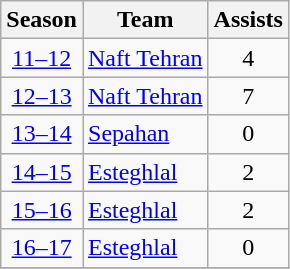<table class="wikitable" style="text-align: center;">
<tr>
<th>Season</th>
<th>Team</th>
<th>Assists</th>
</tr>
<tr>
<td><a href='#'>11–12</a></td>
<td align="left"><a href='#'>Naft Tehran</a></td>
<td>4</td>
</tr>
<tr>
<td><a href='#'>12–13</a></td>
<td align="left"><a href='#'>Naft Tehran</a></td>
<td>7</td>
</tr>
<tr>
<td><a href='#'>13–14</a></td>
<td align="left"><a href='#'>Sepahan</a></td>
<td>0</td>
</tr>
<tr>
<td><a href='#'>14–15</a></td>
<td align="left"><a href='#'>Esteghlal</a></td>
<td>2</td>
</tr>
<tr>
<td><a href='#'>15–16</a></td>
<td align="left"><a href='#'>Esteghlal</a></td>
<td>2</td>
</tr>
<tr>
<td><a href='#'>16–17</a></td>
<td align="left"><a href='#'>Esteghlal</a></td>
<td>0</td>
</tr>
<tr>
</tr>
</table>
